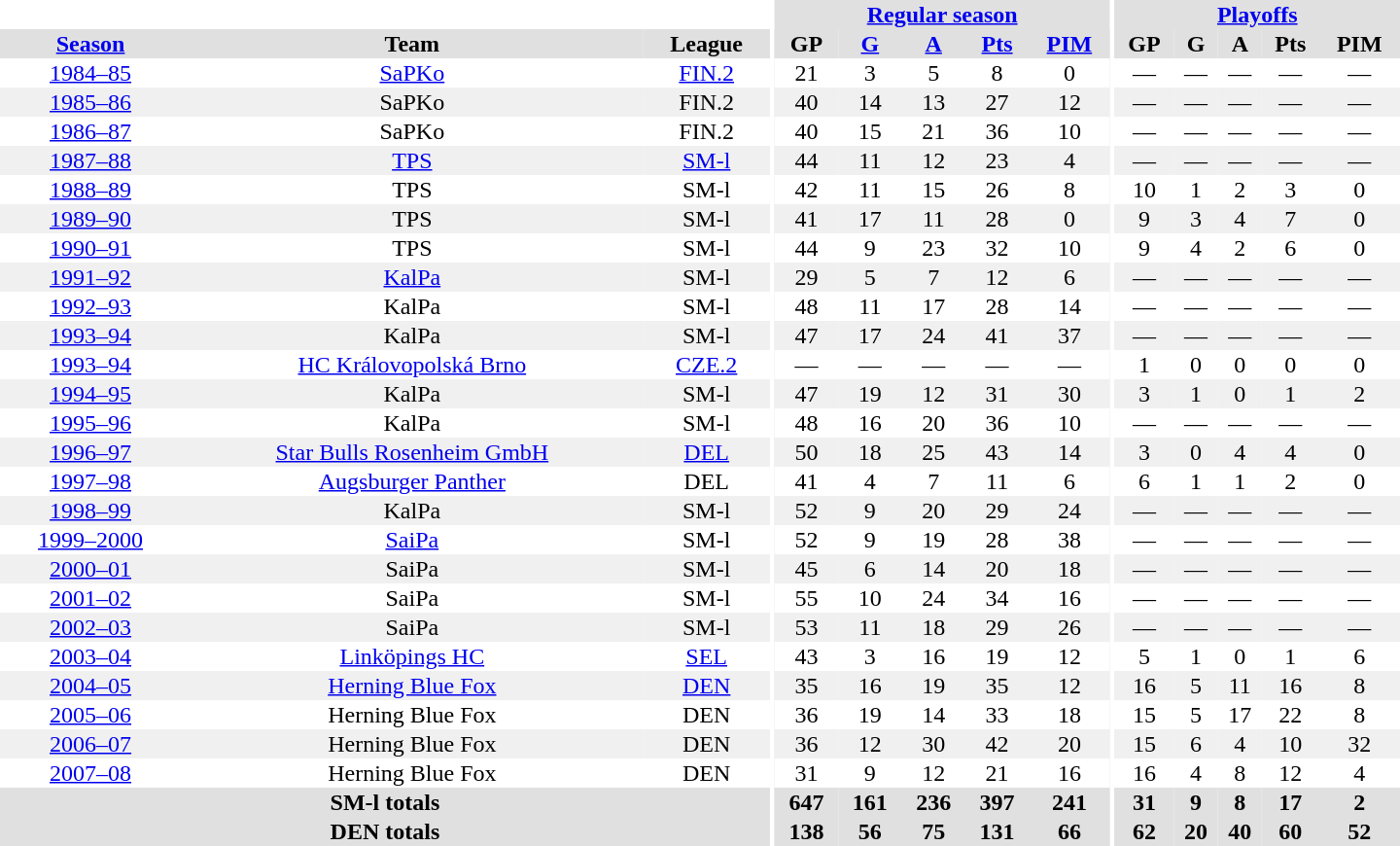<table border="0" cellpadding="1" cellspacing="0" style="text-align:center; width:60em">
<tr bgcolor="#e0e0e0">
<th colspan="3" bgcolor="#ffffff"></th>
<th rowspan="99" bgcolor="#ffffff"></th>
<th colspan="5"><a href='#'>Regular season</a></th>
<th rowspan="99" bgcolor="#ffffff"></th>
<th colspan="5"><a href='#'>Playoffs</a></th>
</tr>
<tr bgcolor="#e0e0e0">
<th><a href='#'>Season</a></th>
<th>Team</th>
<th>League</th>
<th>GP</th>
<th><a href='#'>G</a></th>
<th><a href='#'>A</a></th>
<th><a href='#'>Pts</a></th>
<th><a href='#'>PIM</a></th>
<th>GP</th>
<th>G</th>
<th>A</th>
<th>Pts</th>
<th>PIM</th>
</tr>
<tr>
<td><a href='#'>1984–85</a></td>
<td><a href='#'>SaPKo</a></td>
<td><a href='#'>FIN.2</a></td>
<td>21</td>
<td>3</td>
<td>5</td>
<td>8</td>
<td>0</td>
<td>—</td>
<td>—</td>
<td>—</td>
<td>—</td>
<td>—</td>
</tr>
<tr bgcolor="#f0f0f0">
<td><a href='#'>1985–86</a></td>
<td>SaPKo</td>
<td>FIN.2</td>
<td>40</td>
<td>14</td>
<td>13</td>
<td>27</td>
<td>12</td>
<td>—</td>
<td>—</td>
<td>—</td>
<td>—</td>
<td>—</td>
</tr>
<tr>
<td><a href='#'>1986–87</a></td>
<td>SaPKo</td>
<td>FIN.2</td>
<td>40</td>
<td>15</td>
<td>21</td>
<td>36</td>
<td>10</td>
<td>—</td>
<td>—</td>
<td>—</td>
<td>—</td>
<td>—</td>
</tr>
<tr bgcolor="#f0f0f0">
<td><a href='#'>1987–88</a></td>
<td><a href='#'>TPS</a></td>
<td><a href='#'>SM-l</a></td>
<td>44</td>
<td>11</td>
<td>12</td>
<td>23</td>
<td>4</td>
<td>—</td>
<td>—</td>
<td>—</td>
<td>—</td>
<td>—</td>
</tr>
<tr>
<td><a href='#'>1988–89</a></td>
<td>TPS</td>
<td>SM-l</td>
<td>42</td>
<td>11</td>
<td>15</td>
<td>26</td>
<td>8</td>
<td>10</td>
<td>1</td>
<td>2</td>
<td>3</td>
<td>0</td>
</tr>
<tr bgcolor="#f0f0f0">
<td><a href='#'>1989–90</a></td>
<td>TPS</td>
<td>SM-l</td>
<td>41</td>
<td>17</td>
<td>11</td>
<td>28</td>
<td>0</td>
<td>9</td>
<td>3</td>
<td>4</td>
<td>7</td>
<td>0</td>
</tr>
<tr>
<td><a href='#'>1990–91</a></td>
<td>TPS</td>
<td>SM-l</td>
<td>44</td>
<td>9</td>
<td>23</td>
<td>32</td>
<td>10</td>
<td>9</td>
<td>4</td>
<td>2</td>
<td>6</td>
<td>0</td>
</tr>
<tr bgcolor="#f0f0f0">
<td><a href='#'>1991–92</a></td>
<td><a href='#'>KalPa</a></td>
<td>SM-l</td>
<td>29</td>
<td>5</td>
<td>7</td>
<td>12</td>
<td>6</td>
<td>—</td>
<td>—</td>
<td>—</td>
<td>—</td>
<td>—</td>
</tr>
<tr>
<td><a href='#'>1992–93</a></td>
<td>KalPa</td>
<td>SM-l</td>
<td>48</td>
<td>11</td>
<td>17</td>
<td>28</td>
<td>14</td>
<td>—</td>
<td>—</td>
<td>—</td>
<td>—</td>
<td>—</td>
</tr>
<tr bgcolor="#f0f0f0">
<td><a href='#'>1993–94</a></td>
<td>KalPa</td>
<td>SM-l</td>
<td>47</td>
<td>17</td>
<td>24</td>
<td>41</td>
<td>37</td>
<td>—</td>
<td>—</td>
<td>—</td>
<td>—</td>
<td>—</td>
</tr>
<tr>
<td><a href='#'>1993–94</a></td>
<td><a href='#'>HC Královopolská Brno</a></td>
<td><a href='#'>CZE.2</a></td>
<td>—</td>
<td>—</td>
<td>—</td>
<td>—</td>
<td>—</td>
<td>1</td>
<td>0</td>
<td>0</td>
<td>0</td>
<td>0</td>
</tr>
<tr bgcolor="#f0f0f0">
<td><a href='#'>1994–95</a></td>
<td>KalPa</td>
<td>SM-l</td>
<td>47</td>
<td>19</td>
<td>12</td>
<td>31</td>
<td>30</td>
<td>3</td>
<td>1</td>
<td>0</td>
<td>1</td>
<td>2</td>
</tr>
<tr>
<td><a href='#'>1995–96</a></td>
<td>KalPa</td>
<td>SM-l</td>
<td>48</td>
<td>16</td>
<td>20</td>
<td>36</td>
<td>10</td>
<td>—</td>
<td>—</td>
<td>—</td>
<td>—</td>
<td>—</td>
</tr>
<tr bgcolor="#f0f0f0">
<td><a href='#'>1996–97</a></td>
<td><a href='#'>Star Bulls Rosenheim GmbH</a></td>
<td><a href='#'>DEL</a></td>
<td>50</td>
<td>18</td>
<td>25</td>
<td>43</td>
<td>14</td>
<td>3</td>
<td>0</td>
<td>4</td>
<td>4</td>
<td>0</td>
</tr>
<tr>
<td><a href='#'>1997–98</a></td>
<td><a href='#'>Augsburger Panther</a></td>
<td>DEL</td>
<td>41</td>
<td>4</td>
<td>7</td>
<td>11</td>
<td>6</td>
<td>6</td>
<td>1</td>
<td>1</td>
<td>2</td>
<td>0</td>
</tr>
<tr bgcolor="#f0f0f0">
<td><a href='#'>1998–99</a></td>
<td>KalPa</td>
<td>SM-l</td>
<td>52</td>
<td>9</td>
<td>20</td>
<td>29</td>
<td>24</td>
<td>—</td>
<td>—</td>
<td>—</td>
<td>—</td>
<td>—</td>
</tr>
<tr>
<td><a href='#'>1999–2000</a></td>
<td><a href='#'>SaiPa</a></td>
<td>SM-l</td>
<td>52</td>
<td>9</td>
<td>19</td>
<td>28</td>
<td>38</td>
<td>—</td>
<td>—</td>
<td>—</td>
<td>—</td>
<td>—</td>
</tr>
<tr bgcolor="#f0f0f0">
<td><a href='#'>2000–01</a></td>
<td>SaiPa</td>
<td>SM-l</td>
<td>45</td>
<td>6</td>
<td>14</td>
<td>20</td>
<td>18</td>
<td>—</td>
<td>—</td>
<td>—</td>
<td>—</td>
<td>—</td>
</tr>
<tr>
<td><a href='#'>2001–02</a></td>
<td>SaiPa</td>
<td>SM-l</td>
<td>55</td>
<td>10</td>
<td>24</td>
<td>34</td>
<td>16</td>
<td>—</td>
<td>—</td>
<td>—</td>
<td>—</td>
<td>—</td>
</tr>
<tr bgcolor="#f0f0f0">
<td><a href='#'>2002–03</a></td>
<td>SaiPa</td>
<td>SM-l</td>
<td>53</td>
<td>11</td>
<td>18</td>
<td>29</td>
<td>26</td>
<td>—</td>
<td>—</td>
<td>—</td>
<td>—</td>
<td>—</td>
</tr>
<tr>
<td><a href='#'>2003–04</a></td>
<td><a href='#'>Linköpings HC</a></td>
<td><a href='#'>SEL</a></td>
<td>43</td>
<td>3</td>
<td>16</td>
<td>19</td>
<td>12</td>
<td>5</td>
<td>1</td>
<td>0</td>
<td>1</td>
<td>6</td>
</tr>
<tr bgcolor="#f0f0f0">
<td><a href='#'>2004–05</a></td>
<td><a href='#'>Herning Blue Fox</a></td>
<td><a href='#'>DEN</a></td>
<td>35</td>
<td>16</td>
<td>19</td>
<td>35</td>
<td>12</td>
<td>16</td>
<td>5</td>
<td>11</td>
<td>16</td>
<td>8</td>
</tr>
<tr>
<td><a href='#'>2005–06</a></td>
<td>Herning Blue Fox</td>
<td>DEN</td>
<td>36</td>
<td>19</td>
<td>14</td>
<td>33</td>
<td>18</td>
<td>15</td>
<td>5</td>
<td>17</td>
<td>22</td>
<td>8</td>
</tr>
<tr bgcolor="#f0f0f0">
<td><a href='#'>2006–07</a></td>
<td>Herning Blue Fox</td>
<td>DEN</td>
<td>36</td>
<td>12</td>
<td>30</td>
<td>42</td>
<td>20</td>
<td>15</td>
<td>6</td>
<td>4</td>
<td>10</td>
<td>32</td>
</tr>
<tr>
<td><a href='#'>2007–08</a></td>
<td>Herning Blue Fox</td>
<td>DEN</td>
<td>31</td>
<td>9</td>
<td>12</td>
<td>21</td>
<td>16</td>
<td>16</td>
<td>4</td>
<td>8</td>
<td>12</td>
<td>4</td>
</tr>
<tr bgcolor="#e0e0e0">
<th colspan="3">SM-l totals</th>
<th>647</th>
<th>161</th>
<th>236</th>
<th>397</th>
<th>241</th>
<th>31</th>
<th>9</th>
<th>8</th>
<th>17</th>
<th>2</th>
</tr>
<tr bgcolor="#e0e0e0">
<th colspan="3">DEN totals</th>
<th>138</th>
<th>56</th>
<th>75</th>
<th>131</th>
<th>66</th>
<th>62</th>
<th>20</th>
<th>40</th>
<th>60</th>
<th>52</th>
</tr>
</table>
